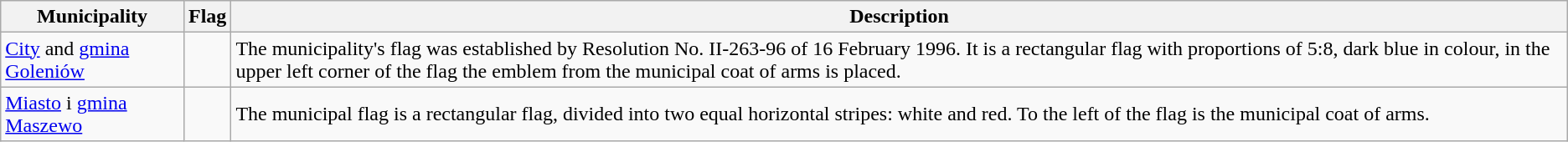<table class="wikitable">
<tr>
<th>Municipality</th>
<th>Flag</th>
<th>Description</th>
</tr>
<tr>
<td><a href='#'>City</a> and <a href='#'>gmina Goleniów</a></td>
<td></td>
<td>The municipality's flag was established by Resolution No. II-263-96 of 16 February 1996. It is a rectangular flag with proportions of 5:8, dark blue in colour, in the upper left corner of the flag the emblem from the municipal coat of arms is placed.</td>
</tr>
<tr>
<td><a href='#'>Miasto</a> i <a href='#'>gmina Maszewo</a></td>
<td></td>
<td>The municipal flag is a rectangular flag, divided into two equal horizontal stripes: white and red. To the left of the flag is the municipal coat of arms.</td>
</tr>
</table>
